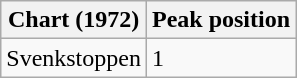<table class="wikitable">
<tr>
<th>Chart (1972)</th>
<th>Peak position</th>
</tr>
<tr>
<td>Svenkstoppen</td>
<td>1</td>
</tr>
</table>
